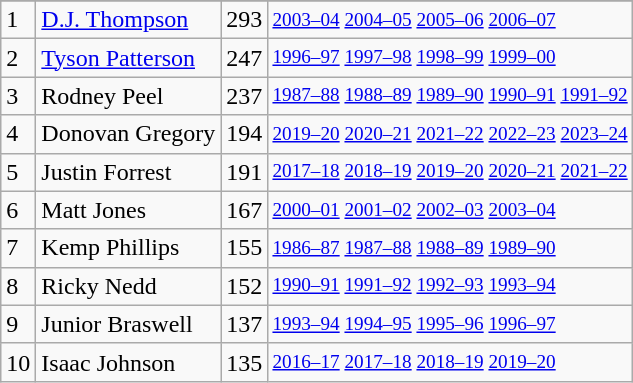<table class="wikitable">
<tr>
</tr>
<tr>
<td>1</td>
<td><a href='#'>D.J. Thompson</a></td>
<td>293</td>
<td style="font-size:80%;"><a href='#'>2003–04</a> <a href='#'>2004–05</a> <a href='#'>2005–06</a> <a href='#'>2006–07</a></td>
</tr>
<tr>
<td>2</td>
<td><a href='#'>Tyson Patterson</a></td>
<td>247</td>
<td style="font-size:80%;"><a href='#'>1996–97</a> <a href='#'>1997–98</a> <a href='#'>1998–99</a> <a href='#'>1999–00</a></td>
</tr>
<tr>
<td>3</td>
<td>Rodney Peel</td>
<td>237</td>
<td style="font-size:80%;"><a href='#'>1987–88</a> <a href='#'>1988–89</a> <a href='#'>1989–90</a> <a href='#'>1990–91</a> <a href='#'>1991–92</a></td>
</tr>
<tr>
<td>4</td>
<td>Donovan Gregory</td>
<td>194</td>
<td style="font-size:80%;"><a href='#'>2019–20</a> <a href='#'>2020–21</a> <a href='#'>2021–22</a> <a href='#'>2022–23</a> <a href='#'>2023–24</a></td>
</tr>
<tr>
<td>5</td>
<td>Justin Forrest</td>
<td>191</td>
<td style="font-size:80%;"><a href='#'>2017–18</a> <a href='#'>2018–19</a> <a href='#'>2019–20</a> <a href='#'>2020–21</a> <a href='#'>2021–22</a></td>
</tr>
<tr>
<td>6</td>
<td>Matt Jones</td>
<td>167</td>
<td style="font-size:80%;"><a href='#'>2000–01</a> <a href='#'>2001–02</a> <a href='#'>2002–03</a> <a href='#'>2003–04</a></td>
</tr>
<tr>
<td>7</td>
<td>Kemp Phillips</td>
<td>155</td>
<td style="font-size:80%;"><a href='#'>1986–87</a> <a href='#'>1987–88</a> <a href='#'>1988–89</a> <a href='#'>1989–90</a></td>
</tr>
<tr>
<td>8</td>
<td>Ricky Nedd</td>
<td>152</td>
<td style="font-size:80%;"><a href='#'>1990–91</a> <a href='#'>1991–92</a> <a href='#'>1992–93</a> <a href='#'>1993–94</a></td>
</tr>
<tr>
<td>9</td>
<td>Junior Braswell</td>
<td>137</td>
<td style="font-size:80%;"><a href='#'>1993–94</a> <a href='#'>1994–95</a> <a href='#'>1995–96</a> <a href='#'>1996–97</a></td>
</tr>
<tr>
<td>10</td>
<td>Isaac Johnson</td>
<td>135</td>
<td style="font-size:80%;"><a href='#'>2016–17</a> <a href='#'>2017–18</a> <a href='#'>2018–19</a> <a href='#'>2019–20</a></td>
</tr>
</table>
